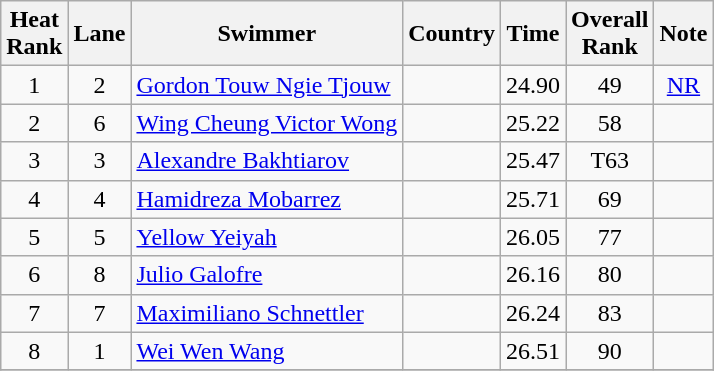<table class="wikitable" style="text-align:center">
<tr>
<th>Heat <br>Rank</th>
<th>Lane</th>
<th>Swimmer</th>
<th>Country</th>
<th>Time</th>
<th>Overall<br>Rank</th>
<th>Note</th>
</tr>
<tr>
<td>1</td>
<td>2</td>
<td align=left><a href='#'>Gordon Touw Ngie Tjouw</a></td>
<td align=left></td>
<td>24.90</td>
<td>49</td>
<td><a href='#'>NR</a></td>
</tr>
<tr>
<td>2</td>
<td>6</td>
<td align=left><a href='#'>Wing Cheung Victor Wong</a></td>
<td align=left></td>
<td>25.22</td>
<td>58</td>
<td></td>
</tr>
<tr>
<td>3</td>
<td>3</td>
<td align=left><a href='#'>Alexandre Bakhtiarov</a></td>
<td align=left></td>
<td>25.47</td>
<td>T63</td>
<td></td>
</tr>
<tr>
<td>4</td>
<td>4</td>
<td align=left><a href='#'>Hamidreza Mobarrez</a></td>
<td align=left></td>
<td>25.71</td>
<td>69</td>
<td></td>
</tr>
<tr>
<td>5</td>
<td>5</td>
<td align=left><a href='#'>Yellow Yeiyah</a></td>
<td align=left></td>
<td>26.05</td>
<td>77</td>
<td></td>
</tr>
<tr>
<td>6</td>
<td>8</td>
<td align=left><a href='#'>Julio Galofre</a></td>
<td align=left></td>
<td>26.16</td>
<td>80</td>
<td></td>
</tr>
<tr>
<td>7</td>
<td>7</td>
<td align=left><a href='#'>Maximiliano Schnettler</a></td>
<td align=left></td>
<td>26.24</td>
<td>83</td>
<td></td>
</tr>
<tr>
<td>8</td>
<td>1</td>
<td align=left><a href='#'>Wei Wen Wang</a></td>
<td align=left></td>
<td>26.51</td>
<td>90</td>
<td></td>
</tr>
<tr>
</tr>
</table>
